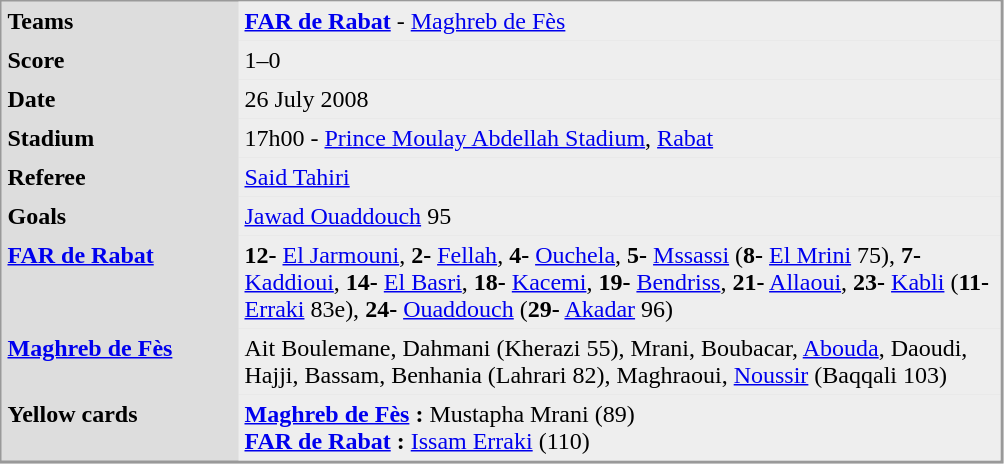<table align="left" cellpadding="4" cellspacing="0"  style="margin: 0 0 0 0; border: 1px solid #999; border-right-width: 2px; border-bottom-width: 2px; background-color: #DDDDDD">
<tr>
<td width="150" valign="top"><strong>Teams</strong></td>
<td width="500" bgcolor=#EEEEEE><strong><a href='#'>FAR de Rabat</a></strong> - <a href='#'>Maghreb de Fès</a></td>
</tr>
<tr>
<td valign="top"><strong>Score</strong></td>
<td bgcolor=#EEEEEE>1–0</td>
</tr>
<tr>
<td valign="top"><strong>Date</strong></td>
<td bgcolor=#EEEEEE>26 July 2008</td>
</tr>
<tr>
<td valign="top"><strong>Stadium</strong></td>
<td bgcolor=#EEEEEE>17h00 - <a href='#'>Prince Moulay Abdellah Stadium</a>, <a href='#'>Rabat</a></td>
</tr>
<tr>
<td valign="top"><strong>Referee</strong></td>
<td bgcolor=#EEEEEE><a href='#'>Said Tahiri</a></td>
</tr>
<tr>
<td valign="top"><strong>Goals</strong></td>
<td bgcolor=#EEEEEE><a href='#'>Jawad Ouaddouch</a> 95</td>
</tr>
<tr>
<td valign="top"><strong><a href='#'>FAR de Rabat</a></strong></td>
<td bgcolor=#EEEEEE><strong>12-</strong> <a href='#'>El Jarmouni</a>, <strong>2-</strong> <a href='#'>Fellah</a>, <strong>4-</strong> <a href='#'>Ouchela</a>, <strong>5-</strong> <a href='#'>Mssassi</a> (<strong>8-</strong> <a href='#'>El Mrini</a> 75), <strong>7-</strong> <a href='#'>Kaddioui</a>, <strong>14-</strong> <a href='#'>El Basri</a>, <strong>18-</strong> <a href='#'>Kacemi</a>, <strong>19-</strong> <a href='#'>Bendriss</a>, <strong>21-</strong> <a href='#'>Allaoui</a>, <strong>23-</strong> <a href='#'>Kabli</a> (<strong>11-</strong> <a href='#'>Erraki</a> 83e), <strong>24-</strong> <a href='#'>Ouaddouch</a> (<strong>29-</strong> <a href='#'>Akadar</a> 96)</td>
</tr>
<tr>
<td valign="top"><strong><a href='#'>Maghreb de Fès</a></strong></td>
<td bgcolor=#EEEEEE>Ait Boulemane, Dahmani (Kherazi 55), Mrani, Boubacar, <a href='#'>Abouda</a>, Daoudi, Hajji, Bassam, Benhania (Lahrari 82), Maghraoui, <a href='#'>Noussir</a> (Baqqali 103)</td>
</tr>
<tr>
<td valign="top"><strong>Yellow cards</strong></td>
<td bgcolor=#EEEEEE><strong><a href='#'>Maghreb de Fès</a> :</strong> Mustapha Mrani (89)<br><strong><a href='#'>FAR de Rabat</a> :</strong> <a href='#'>Issam Erraki</a> (110)</td>
</tr>
</table>
